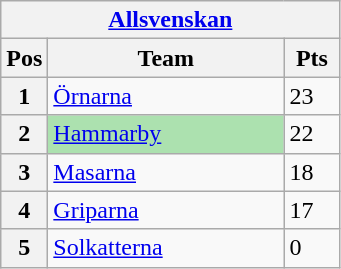<table class="wikitable">
<tr>
<th colspan="3"><a href='#'>Allsvenskan</a></th>
</tr>
<tr>
<th width=20>Pos</th>
<th width=150>Team</th>
<th width=30>Pts</th>
</tr>
<tr>
<th>1</th>
<td><a href='#'>Örnarna</a></td>
<td>23</td>
</tr>
<tr>
<th>2</th>
<td style="background:#ACE1AF;"><a href='#'>Hammarby</a></td>
<td>22</td>
</tr>
<tr>
<th>3</th>
<td><a href='#'>Masarna</a></td>
<td>18</td>
</tr>
<tr>
<th>4</th>
<td><a href='#'>Griparna</a></td>
<td>17</td>
</tr>
<tr>
<th>5</th>
<td><a href='#'>Solkatterna</a></td>
<td>0</td>
</tr>
</table>
